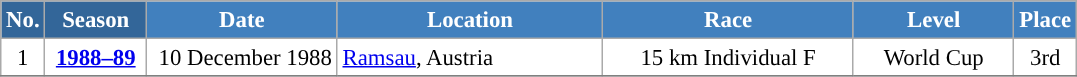<table class="wikitable sortable" style="font-size:95%; text-align:center; border:grey solid 1px; border-collapse:collapse; background:#ffffff;">
<tr style="background:#efefef;">
<th style="background-color:#369; color:white;">No.</th>
<th style="background-color:#369; color:white;">Season</th>
<th style="background-color:#4180be; color:white; width:120px;">Date</th>
<th style="background-color:#4180be; color:white; width:170px;">Location</th>
<th style="background-color:#4180be; color:white; width:160px;">Race</th>
<th style="background-color:#4180be; color:white; width:100px;">Level</th>
<th style="background-color:#4180be; color:white;">Place</th>
</tr>
<tr>
<td align=center>1</td>
<td rowspan=1 align=center><strong> <a href='#'>1988–89</a> </strong></td>
<td align=right>10 December 1988</td>
<td align=left> <a href='#'>Ramsau</a>, Austria</td>
<td>15 km Individual F</td>
<td>World Cup</td>
<td>3rd</td>
</tr>
<tr>
</tr>
</table>
